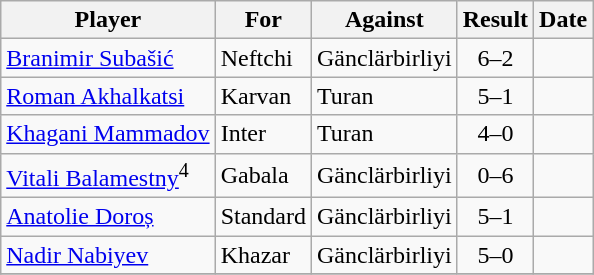<table class="wikitable sortable">
<tr>
<th>Player</th>
<th>For</th>
<th>Against</th>
<th style="text-align:center">Result</th>
<th>Date</th>
</tr>
<tr>
<td> <a href='#'>Branimir Subašić</a></td>
<td>Neftchi</td>
<td>Gänclärbirliyi</td>
<td style="text-align:center;">6–2</td>
<td></td>
</tr>
<tr>
<td> <a href='#'>Roman Akhalkatsi</a></td>
<td>Karvan</td>
<td>Turan</td>
<td style="text-align:center;">5–1</td>
<td></td>
</tr>
<tr>
<td> <a href='#'>Khagani Mammadov</a></td>
<td>Inter</td>
<td>Turan</td>
<td style="text-align:center;">4–0</td>
<td></td>
</tr>
<tr>
<td> <a href='#'>Vitali Balamestny</a><sup>4</sup></td>
<td>Gabala</td>
<td>Gänclärbirliyi</td>
<td style="text-align:center;">0–6</td>
<td></td>
</tr>
<tr>
<td> <a href='#'>Anatolie Doroș</a></td>
<td>Standard</td>
<td>Gänclärbirliyi</td>
<td style="text-align:center;">5–1</td>
<td></td>
</tr>
<tr>
<td> <a href='#'>Nadir Nabiyev</a></td>
<td>Khazar</td>
<td>Gänclärbirliyi</td>
<td style="text-align:center;">5–0</td>
<td></td>
</tr>
<tr>
</tr>
</table>
